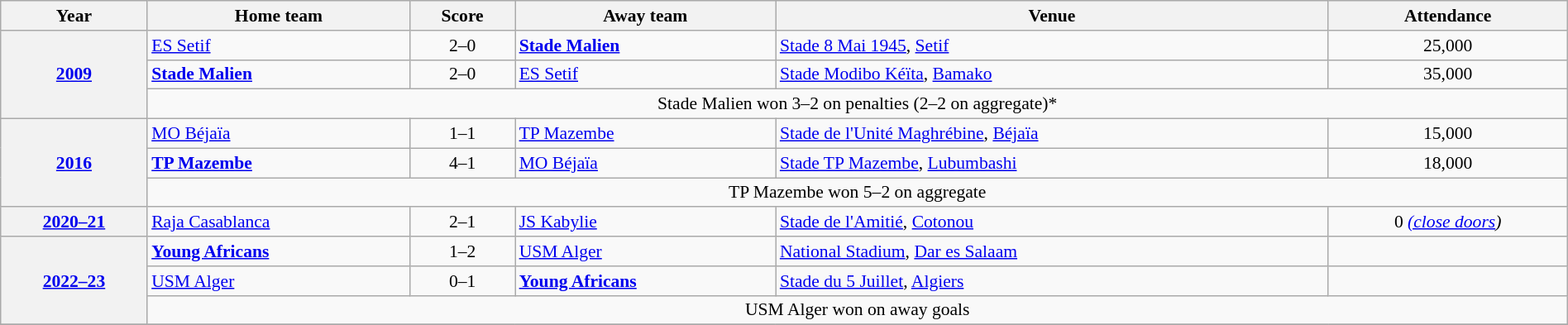<table class="wikitable" width="100%" style="font-size:90%;">
<tr>
<th>Year</th>
<th>Home team</th>
<th>Score</th>
<th>Away team</th>
<th>Venue</th>
<th>Attendance</th>
</tr>
<tr>
<th scope=row rowspan=3 style=text-align:center><a href='#'>2009</a></th>
<td> <a href='#'>ES Setif</a></td>
<td align=center>2–0</td>
<td> <strong><a href='#'>Stade Malien</a></strong></td>
<td><a href='#'>Stade 8 Mai 1945</a>, <a href='#'>Setif</a></td>
<td align=center>25,000</td>
</tr>
<tr>
<td> <strong><a href='#'>Stade Malien</a></strong></td>
<td align=center>2–0</td>
<td> <a href='#'>ES Setif</a></td>
<td><a href='#'>Stade Modibo Kéïta</a>, <a href='#'>Bamako</a></td>
<td align=center>35,000</td>
</tr>
<tr>
<td colspan=7 align=center>Stade Malien won 3–2 on penalties (2–2 on aggregate)*</td>
</tr>
<tr>
<th scope=row rowspan=3 style=text-align:center><a href='#'>2016</a></th>
<td> <a href='#'>MO Béjaïa</a></td>
<td align=center>1–1</td>
<td> <a href='#'>TP Mazembe</a></td>
<td><a href='#'>Stade de l'Unité Maghrébine</a>, <a href='#'>Béjaïa</a></td>
<td align=center>15,000</td>
</tr>
<tr>
<td> <strong><a href='#'>TP Mazembe</a></strong></td>
<td align=center>4–1</td>
<td> <a href='#'>MO Béjaïa</a></td>
<td><a href='#'>Stade TP Mazembe</a>, <a href='#'>Lubumbashi</a></td>
<td align=center>18,000</td>
</tr>
<tr>
<td colspan=7 align=center>TP Mazembe won 5–2 on aggregate</td>
</tr>
<tr>
<th scope=row style=text-align:center><a href='#'>2020–21</a></th>
<td> <a href='#'>Raja Casablanca</a></td>
<td align=center>2–1</td>
<td> <a href='#'>JS Kabylie</a></td>
<td><a href='#'>Stade de l'Amitié</a>, <a href='#'>Cotonou</a></td>
<td align=center>0 <em><a href='#'>(close doors</a>)</em></td>
</tr>
<tr>
<th scope=row rowspan=3 style=text-align:center><a href='#'>2022–23</a></th>
<td> <strong><a href='#'>Young Africans</a></strong></td>
<td align=center>1–2</td>
<td> <a href='#'>USM Alger</a></td>
<td><a href='#'>National Stadium</a>, <a href='#'>Dar es Salaam</a></td>
<td align=center></td>
</tr>
<tr>
<td> <a href='#'>USM Alger</a></td>
<td align=center>0–1</td>
<td> <strong><a href='#'>Young Africans</a></strong></td>
<td><a href='#'>Stade du 5 Juillet</a>, <a href='#'>Algiers</a></td>
<td align=center></td>
</tr>
<tr>
<td colspan=7 align=center>USM Alger won on away goals</td>
</tr>
<tr>
</tr>
</table>
